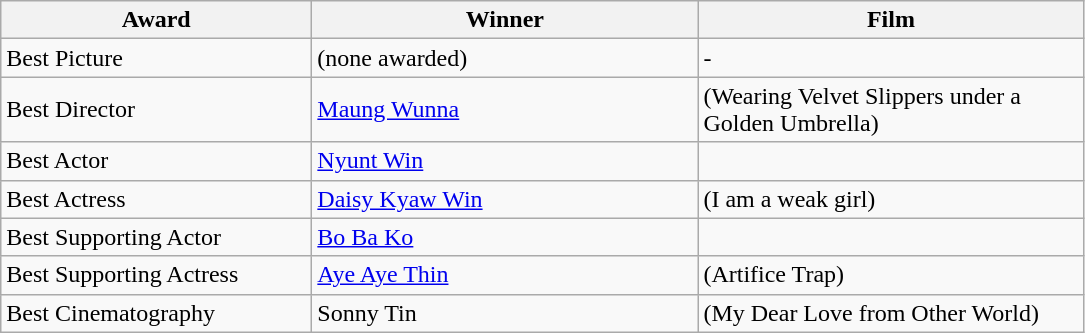<table class="wikitable">
<tr>
<th width="200"><strong>Award</strong></th>
<th width="250"><strong>Winner</strong></th>
<th width="250"><strong>Film</strong></th>
</tr>
<tr>
<td>Best Picture</td>
<td>(none awarded)</td>
<td>-</td>
</tr>
<tr>
<td>Best Director</td>
<td><a href='#'>Maung Wunna</a></td>
<td> (Wearing Velvet Slippers under a Golden Umbrella)</td>
</tr>
<tr>
<td>Best Actor</td>
<td><a href='#'>Nyunt Win</a></td>
<td></td>
</tr>
<tr>
<td>Best Actress</td>
<td><a href='#'>Daisy Kyaw Win</a></td>
<td> (I am a weak girl)</td>
</tr>
<tr>
<td>Best Supporting Actor</td>
<td><a href='#'>Bo Ba Ko</a></td>
<td></td>
</tr>
<tr>
<td>Best Supporting Actress</td>
<td><a href='#'>Aye Aye Thin</a></td>
<td> (Artifice Trap)</td>
</tr>
<tr>
<td>Best Cinematography</td>
<td>Sonny Tin</td>
<td> (My Dear Love from Other World)</td>
</tr>
</table>
